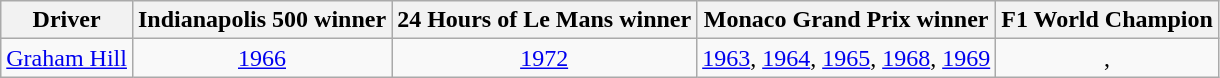<table class="wikitable" style="text-align:center">
<tr>
<th>Driver</th>
<th>Indianapolis 500 winner</th>
<th>24 Hours of Le Mans winner</th>
<th>Monaco Grand Prix winner</th>
<th>F1 World Champion</th>
</tr>
<tr>
<td align=left> <a href='#'>Graham Hill</a></td>
<td><a href='#'>1966</a></td>
<td><a href='#'>1972</a></td>
<td><a href='#'>1963</a>, <a href='#'>1964</a>, <a href='#'>1965</a>, <a href='#'>1968</a>, <a href='#'>1969</a></td>
<td>, </td>
</tr>
</table>
